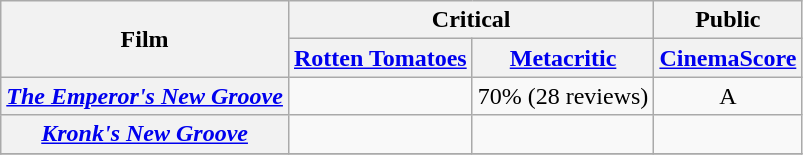<table class="wikitable plainrowheaders sortable" style="text-align: center;">
<tr>
<th scope="col" rowspan="2">Film</th>
<th scope="col" colspan="2">Critical</th>
<th colspan="2" scope="col">Public</th>
</tr>
<tr>
<th scope="col"><a href='#'>Rotten Tomatoes</a></th>
<th scope="col"><a href='#'>Metacritic</a></th>
<th scope="col"><a href='#'>CinemaScore</a></th>
</tr>
<tr>
<th scope="row"><em><a href='#'>The Emperor's New Groove</a></em></th>
<td></td>
<td>70% (28 reviews)</td>
<td>A</td>
</tr>
<tr>
<th scope="row"><em><a href='#'>Kronk's New Groove</a></em></th>
<td></td>
<td></td>
<td></td>
</tr>
<tr>
</tr>
</table>
